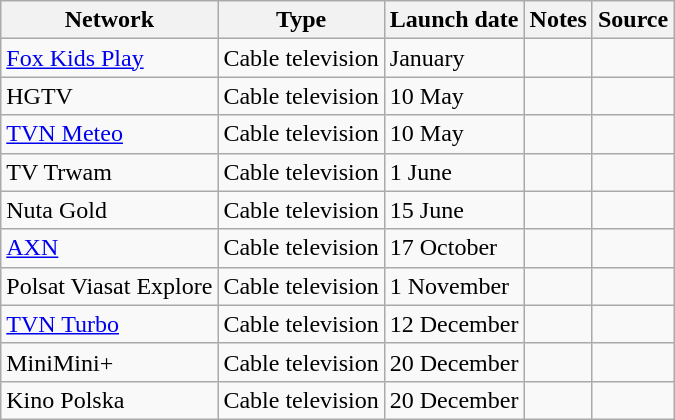<table class="wikitable sortable">
<tr>
<th>Network</th>
<th>Type</th>
<th>Launch date</th>
<th>Notes</th>
<th>Source</th>
</tr>
<tr>
<td><a href='#'>Fox Kids Play</a></td>
<td>Cable television</td>
<td>January</td>
<td></td>
<td></td>
</tr>
<tr>
<td>HGTV</td>
<td>Cable television</td>
<td>10 May</td>
<td></td>
<td></td>
</tr>
<tr>
<td><a href='#'>TVN Meteo</a></td>
<td>Cable television</td>
<td>10 May</td>
<td></td>
<td></td>
</tr>
<tr>
<td>TV Trwam</td>
<td>Cable television</td>
<td>1 June</td>
<td></td>
<td></td>
</tr>
<tr>
<td>Nuta Gold</td>
<td>Cable television</td>
<td>15 June</td>
<td></td>
<td></td>
</tr>
<tr>
<td><a href='#'>AXN</a></td>
<td>Cable television</td>
<td>17 October</td>
<td></td>
<td></td>
</tr>
<tr>
<td>Polsat Viasat Explore</td>
<td>Cable television</td>
<td>1 November</td>
<td></td>
<td></td>
</tr>
<tr>
<td><a href='#'>TVN Turbo</a></td>
<td>Cable television</td>
<td>12 December</td>
<td></td>
<td></td>
</tr>
<tr>
<td>MiniMini+</td>
<td>Cable television</td>
<td>20 December</td>
<td></td>
<td></td>
</tr>
<tr>
<td>Kino Polska</td>
<td>Cable television</td>
<td>20 December</td>
<td></td>
<td></td>
</tr>
</table>
